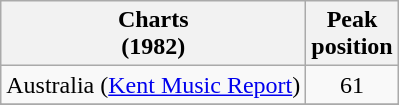<table class="wikitable sortable">
<tr>
<th>Charts<br>(1982)</th>
<th>Peak<br>position</th>
</tr>
<tr>
<td>Australia (<a href='#'>Kent Music Report</a>)</td>
<td style="text-align:center;">61</td>
</tr>
<tr>
</tr>
<tr>
</tr>
<tr>
</tr>
</table>
